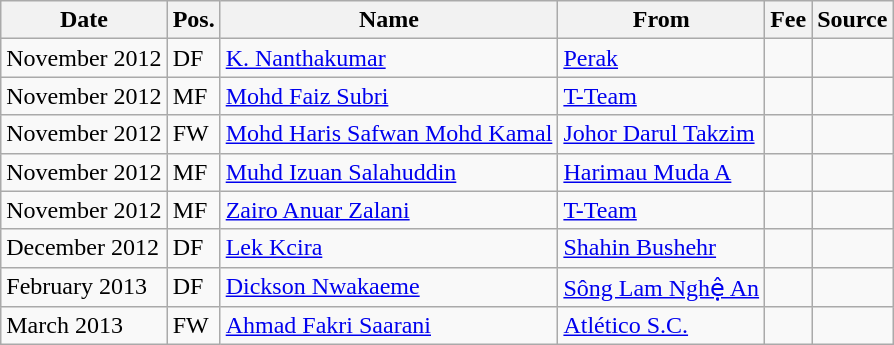<table class="wikitable">
<tr>
<th>Date</th>
<th>Pos.</th>
<th>Name</th>
<th>From</th>
<th>Fee</th>
<th>Source</th>
</tr>
<tr>
<td>November 2012</td>
<td>DF</td>
<td>  <a href='#'>K. Nanthakumar</a></td>
<td>  <a href='#'>Perak</a></td>
<td></td>
<td></td>
</tr>
<tr>
<td>November 2012</td>
<td>MF</td>
<td>  <a href='#'>Mohd Faiz Subri</a></td>
<td>  <a href='#'>T-Team</a></td>
<td></td>
<td></td>
</tr>
<tr>
<td>November 2012</td>
<td>FW</td>
<td>  <a href='#'>Mohd Haris Safwan Mohd Kamal</a></td>
<td>  <a href='#'>Johor Darul Takzim</a></td>
<td></td>
<td></td>
</tr>
<tr>
<td>November 2012</td>
<td>MF</td>
<td>  <a href='#'>Muhd Izuan Salahuddin</a></td>
<td> <a href='#'>Harimau Muda A</a></td>
<td></td>
<td></td>
</tr>
<tr>
<td>November 2012</td>
<td>MF</td>
<td>  <a href='#'>Zairo Anuar Zalani</a></td>
<td>  <a href='#'>T-Team</a></td>
<td></td>
<td></td>
</tr>
<tr>
<td>December 2012</td>
<td>DF</td>
<td> <a href='#'>Lek Kcira</a></td>
<td> <a href='#'>Shahin Bushehr</a></td>
<td></td>
<td></td>
</tr>
<tr>
<td>February 2013</td>
<td>DF</td>
<td> <a href='#'>Dickson Nwakaeme</a></td>
<td> <a href='#'>Sông Lam Nghệ An</a></td>
<td></td>
<td></td>
</tr>
<tr>
<td>March 2013</td>
<td>FW</td>
<td>  <a href='#'>Ahmad Fakri Saarani</a></td>
<td> <a href='#'>Atlético S.C.</a></td>
<td></td>
<td></td>
</tr>
</table>
